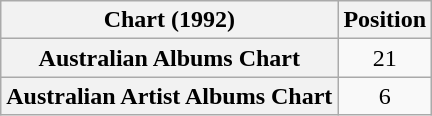<table class="wikitable sortable plainrowheaders" style="text-align:center">
<tr>
<th scope="col">Chart (1992)</th>
<th scope="col">Position</th>
</tr>
<tr>
<th scope="row">Australian Albums Chart</th>
<td>21</td>
</tr>
<tr>
<th scope="row">Australian Artist Albums Chart</th>
<td>6</td>
</tr>
</table>
